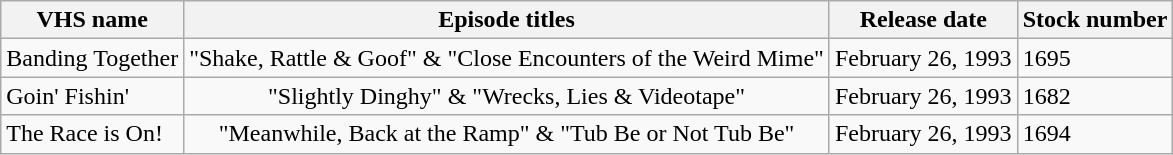<table class="wikitable">
<tr>
<th>VHS name</th>
<th>Episode titles</th>
<th>Release date</th>
<th>Stock number</th>
</tr>
<tr>
<td>Banding Together</td>
<td style="text-align:center;">"Shake, Rattle & Goof" & "Close Encounters of the Weird Mime"</td>
<td>February 26, 1993</td>
<td>1695</td>
</tr>
<tr>
<td>Goin' Fishin'</td>
<td style="text-align:center;">"Slightly Dinghy" & "Wrecks, Lies & Videotape"</td>
<td>February 26, 1993</td>
<td>1682</td>
</tr>
<tr>
<td>The Race is On!</td>
<td style="text-align:center;">"Meanwhile, Back at the Ramp" & "Tub Be or Not Tub Be"</td>
<td>February 26, 1993</td>
<td>1694</td>
</tr>
</table>
